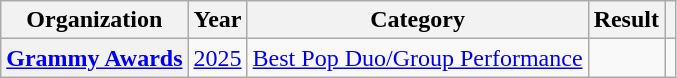<table class="wikitable sortable plainrowheaders" style="border:none; margin:0;">
<tr>
<th scope="col">Organization</th>
<th scope="col">Year</th>
<th scope="col">Category</th>
<th scope="col">Result</th>
<th scope="col" class="unsortable"></th>
</tr>
<tr>
<th scope="row"><a href='#'>Grammy Awards</a></th>
<td><a href='#'>2025</a></td>
<td><a href='#'>Best Pop Duo/Group Performance</a></td>
<td></td>
<td style="text-align:center;" rowspan="3"></td>
</tr>
<tr>
</tr>
</table>
